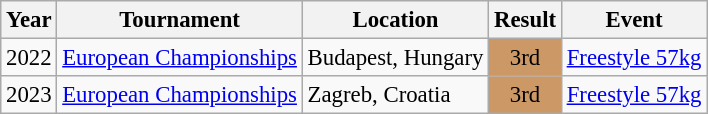<table class="wikitable" style="font-size:95%;">
<tr>
<th>Year</th>
<th>Tournament</th>
<th>Location</th>
<th>Result</th>
<th>Event</th>
</tr>
<tr>
<td>2022</td>
<td><a href='#'>European Championships</a></td>
<td>Budapest, Hungary</td>
<td align="center" bgcolor="cc9966">3rd</td>
<td><a href='#'>Freestyle 57kg</a></td>
</tr>
<tr>
<td>2023</td>
<td><a href='#'>European Championships</a></td>
<td>Zagreb, Croatia</td>
<td align="center" bgcolor="cc9966">3rd</td>
<td><a href='#'>Freestyle 57kg</a></td>
</tr>
</table>
